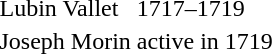<table>
<tr>
<td>Lubin Vallet</td>
<td>1717–1719</td>
</tr>
<tr>
<td>Joseph Morin</td>
<td>active in 1719</td>
</tr>
</table>
